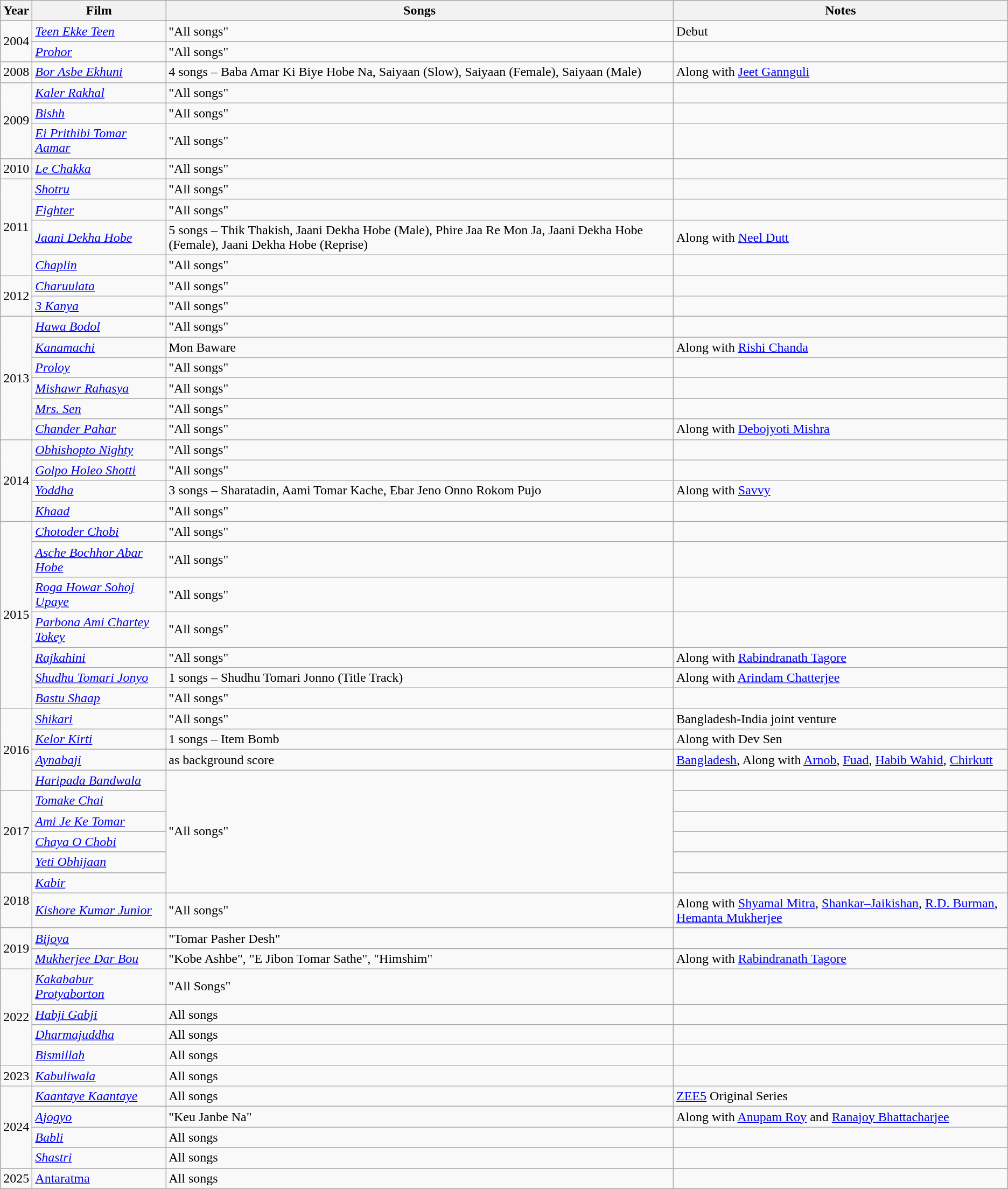<table class="wikitable sortable">
<tr>
<th>Year</th>
<th>Film</th>
<th>Songs</th>
<th>Notes</th>
</tr>
<tr>
<td rowspan="2">2004</td>
<td><em><a href='#'>Teen Ekke Teen</a></em></td>
<td>"All songs"</td>
<td>Debut</td>
</tr>
<tr>
<td><em><a href='#'>Prohor</a></em></td>
<td>"All songs"</td>
<td></td>
</tr>
<tr>
<td>2008</td>
<td><em><a href='#'>Bor Asbe Ekhuni</a></em></td>
<td>4 songs – Baba Amar Ki Biye Hobe Na, Saiyaan (Slow), Saiyaan (Female), Saiyaan (Male)</td>
<td>Along with <a href='#'>Jeet Gannguli</a></td>
</tr>
<tr>
<td rowspan="3">2009</td>
<td><em><a href='#'>Kaler Rakhal</a></em></td>
<td>"All songs"</td>
<td></td>
</tr>
<tr>
<td><em><a href='#'>Bishh</a></em></td>
<td>"All songs"</td>
<td></td>
</tr>
<tr>
<td><em><a href='#'>Ei Prithibi Tomar Aamar</a></em></td>
<td>"All songs"</td>
<td></td>
</tr>
<tr>
<td>2010</td>
<td><em><a href='#'>Le Chakka</a></em></td>
<td>"All songs"</td>
<td></td>
</tr>
<tr>
<td rowspan="4">2011</td>
<td><em><a href='#'>Shotru</a></em></td>
<td>"All songs"</td>
<td></td>
</tr>
<tr>
<td><em><a href='#'>Fighter</a></em></td>
<td>"All songs"</td>
<td></td>
</tr>
<tr>
<td><em><a href='#'>Jaani Dekha Hobe</a></em></td>
<td>5 songs – Thik Thakish, Jaani Dekha Hobe (Male), Phire Jaa Re Mon Ja, Jaani Dekha Hobe (Female), Jaani Dekha Hobe (Reprise)</td>
<td>Along with <a href='#'>Neel Dutt</a></td>
</tr>
<tr>
<td><em><a href='#'>Chaplin</a></em></td>
<td>"All songs"</td>
<td></td>
</tr>
<tr>
<td rowspan="2">2012</td>
<td><em><a href='#'>Charuulata</a></em></td>
<td>"All songs"</td>
<td></td>
</tr>
<tr>
<td><em><a href='#'>3 Kanya</a></em></td>
<td>"All songs"</td>
<td></td>
</tr>
<tr>
<td rowspan="6">2013</td>
<td><em><a href='#'>Hawa Bodol</a></em></td>
<td>"All songs"</td>
<td></td>
</tr>
<tr>
<td><em><a href='#'>Kanamachi</a></em></td>
<td>Mon Baware</td>
<td>Along with <a href='#'>Rishi Chanda</a></td>
</tr>
<tr>
<td><em><a href='#'>Proloy</a></em></td>
<td>"All songs"</td>
<td></td>
</tr>
<tr>
<td><em><a href='#'>Mishawr Rahasya</a></em></td>
<td>"All songs"</td>
<td></td>
</tr>
<tr>
<td><em><a href='#'>Mrs. Sen</a></em></td>
<td>"All songs"</td>
<td></td>
</tr>
<tr>
<td><em><a href='#'>Chander Pahar</a></em></td>
<td>"All songs"</td>
<td>Along with <a href='#'>Debojyoti Mishra</a></td>
</tr>
<tr>
<td rowspan="4">2014</td>
<td><em><a href='#'>Obhishopto Nighty</a></em></td>
<td>"All songs"</td>
<td></td>
</tr>
<tr>
<td><em><a href='#'>Golpo Holeo Shotti</a></em></td>
<td>"All songs"</td>
<td></td>
</tr>
<tr>
<td><em><a href='#'>Yoddha</a></em></td>
<td>3 songs – Sharatadin, Aami Tomar Kache, Ebar Jeno Onno Rokom Pujo</td>
<td>Along with <a href='#'>Savvy</a></td>
</tr>
<tr>
<td><em><a href='#'>Khaad</a></em></td>
<td>"All songs"</td>
<td></td>
</tr>
<tr>
<td rowspan="7">2015</td>
<td><em><a href='#'>Chotoder Chobi</a></em></td>
<td>"All songs"</td>
<td></td>
</tr>
<tr>
<td><em><a href='#'>Asche Bochhor Abar Hobe</a></em></td>
<td>"All songs"</td>
<td></td>
</tr>
<tr>
<td><em><a href='#'>Roga Howar Sohoj Upaye</a></em></td>
<td>"All songs"</td>
<td></td>
</tr>
<tr>
<td><em><a href='#'>Parbona Ami Chartey Tokey</a></em></td>
<td>"All songs"</td>
<td></td>
</tr>
<tr>
<td><em><a href='#'>Rajkahini</a></em></td>
<td>"All songs"</td>
<td>Along with <a href='#'>Rabindranath Tagore</a></td>
</tr>
<tr>
<td><em><a href='#'>Shudhu Tomari Jonyo</a></em></td>
<td>1 songs – Shudhu Tomari Jonno (Title Track)</td>
<td>Along with <a href='#'>Arindam Chatterjee</a></td>
</tr>
<tr>
<td><em><a href='#'>Bastu Shaap</a></em></td>
<td>"All songs"</td>
<td></td>
</tr>
<tr>
<td rowspan="4">2016</td>
<td><em><a href='#'>Shikari</a></em></td>
<td>"All songs"</td>
<td>Bangladesh-India joint venture</td>
</tr>
<tr>
<td><em><a href='#'>Kelor Kirti</a></em></td>
<td>1 songs – Item Bomb</td>
<td>Along with Dev Sen</td>
</tr>
<tr>
<td><em><a href='#'>Aynabaji</a></em></td>
<td>as background score</td>
<td><a href='#'>Bangladesh</a>, Along with <a href='#'>Arnob</a>, <a href='#'>Fuad</a>, <a href='#'>Habib Wahid</a>, <a href='#'>Chirkutt</a></td>
</tr>
<tr>
<td><em><a href='#'>Haripada Bandwala</a></em></td>
<td rowspan="6">"All songs"</td>
<td></td>
</tr>
<tr>
<td rowspan="4">2017</td>
<td><em><a href='#'>Tomake Chai</a></em></td>
<td></td>
</tr>
<tr>
<td><em><a href='#'>Ami Je Ke Tomar</a></em></td>
<td></td>
</tr>
<tr>
<td><em><a href='#'>Chaya O Chobi</a></em></td>
<td></td>
</tr>
<tr>
<td><em><a href='#'>Yeti Obhijaan</a></em></td>
<td></td>
</tr>
<tr>
<td rowspan="2">2018</td>
<td><em><a href='#'>Kabir</a></em></td>
<td></td>
</tr>
<tr>
<td><em><a href='#'>Kishore Kumar Junior</a></em></td>
<td>"All songs"</td>
<td>Along with <a href='#'>Shyamal Mitra</a>, <a href='#'>Shankar–Jaikishan</a>, <a href='#'>R.D. Burman</a>, <a href='#'>Hemanta Mukherjee</a></td>
</tr>
<tr>
<td rowspan="2">2019</td>
<td><em><a href='#'>Bijoya</a></em></td>
<td>"Tomar Pasher Desh"</td>
<td></td>
</tr>
<tr>
<td><em><a href='#'>Mukherjee Dar Bou</a></em></td>
<td>"Kobe Ashbe", "E Jibon Tomar Sathe", "Himshim"</td>
<td>Along with <a href='#'>Rabindranath Tagore</a></td>
</tr>
<tr>
<td rowspan="4">2022</td>
<td><em><a href='#'>Kakababur Protyaborton</a></em></td>
<td>"All Songs"</td>
<td></td>
</tr>
<tr>
<td><em><a href='#'>Habji Gabji</a></em></td>
<td>All songs</td>
<td></td>
</tr>
<tr>
<td><em><a href='#'>Dharmajuddha</a></em></td>
<td>All songs</td>
<td></td>
</tr>
<tr>
<td><em><a href='#'>Bismillah</a></em></td>
<td>All songs</td>
<td></td>
</tr>
<tr>
<td>2023</td>
<td><em><a href='#'>Kabuliwala</a></em></td>
<td>All songs</td>
<td></td>
</tr>
<tr>
<td rowspan="4">2024</td>
<td><em><a href='#'>Kaantaye Kaantaye</a></em></td>
<td>All songs</td>
<td><a href='#'>ZEE5</a> Original Series</td>
</tr>
<tr>
<td><em><a href='#'>Ajogyo</a></em></td>
<td>"Keu Janbe Na"</td>
<td>Along with <a href='#'>Anupam Roy</a> and <a href='#'>Ranajoy Bhattacharjee</a></td>
</tr>
<tr>
<td><em><a href='#'>Babli</a></em></td>
<td>All songs</td>
<td></td>
</tr>
<tr>
<td><em><a href='#'>Shastri</a></em></td>
<td>All songs</td>
<td></td>
</tr>
<tr>
<td>2025</td>
<td><a href='#'>Antaratma</a></td>
<td>All songs</td>
<td></td>
</tr>
</table>
